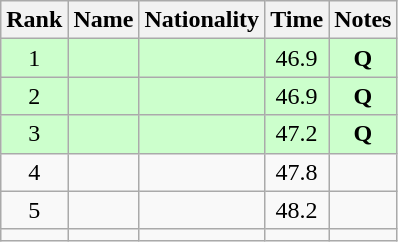<table class="wikitable sortable" style="text-align:center">
<tr>
<th>Rank</th>
<th>Name</th>
<th>Nationality</th>
<th>Time</th>
<th>Notes</th>
</tr>
<tr bgcolor=ccffcc>
<td>1</td>
<td align=left></td>
<td align=left></td>
<td>46.9</td>
<td><strong>Q</strong></td>
</tr>
<tr bgcolor=ccffcc>
<td>2</td>
<td align=left></td>
<td align=left></td>
<td>46.9</td>
<td><strong>Q</strong></td>
</tr>
<tr bgcolor=ccffcc>
<td>3</td>
<td align=left></td>
<td align=left></td>
<td>47.2</td>
<td><strong>Q</strong></td>
</tr>
<tr>
<td>4</td>
<td align=left></td>
<td align=left></td>
<td>47.8</td>
<td></td>
</tr>
<tr>
<td>5</td>
<td align=left></td>
<td align=left></td>
<td>48.2</td>
<td></td>
</tr>
<tr>
<td></td>
<td align=left></td>
<td align=left></td>
<td></td>
<td></td>
</tr>
</table>
